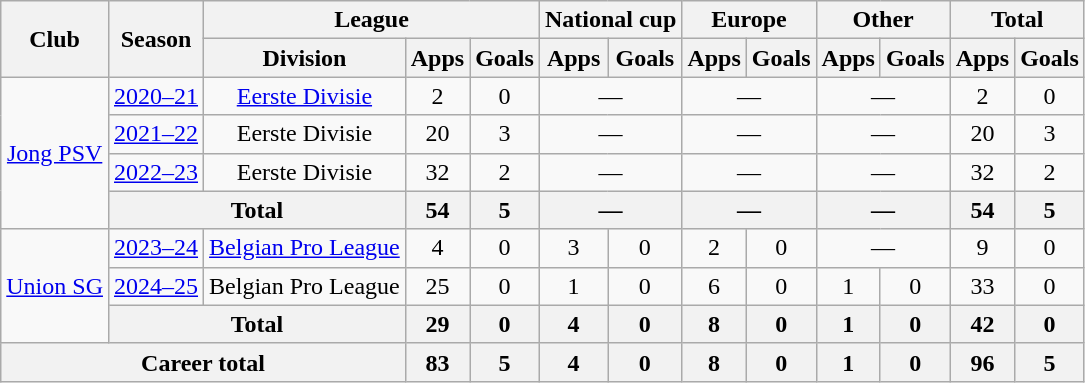<table class=wikitable style="text-align: center">
<tr>
<th rowspan="2">Club</th>
<th rowspan="2">Season</th>
<th colspan="3">League</th>
<th colspan="2">National cup</th>
<th colspan="2">Europe</th>
<th colspan="2">Other</th>
<th colspan="2">Total</th>
</tr>
<tr>
<th>Division</th>
<th>Apps</th>
<th>Goals</th>
<th>Apps</th>
<th>Goals</th>
<th>Apps</th>
<th>Goals</th>
<th>Apps</th>
<th>Goals</th>
<th>Apps</th>
<th>Goals</th>
</tr>
<tr>
<td rowspan="4"><a href='#'>Jong PSV</a></td>
<td><a href='#'>2020–21</a></td>
<td><a href='#'>Eerste Divisie</a></td>
<td>2</td>
<td>0</td>
<td colspan="2">—</td>
<td colspan="2">—</td>
<td colspan="2">—</td>
<td>2</td>
<td>0</td>
</tr>
<tr>
<td><a href='#'>2021–22</a></td>
<td>Eerste Divisie</td>
<td>20</td>
<td>3</td>
<td colspan="2">—</td>
<td colspan="2">—</td>
<td colspan="2">—</td>
<td>20</td>
<td>3</td>
</tr>
<tr>
<td><a href='#'>2022–23</a></td>
<td>Eerste Divisie</td>
<td>32</td>
<td>2</td>
<td colspan="2">—</td>
<td colspan="2">—</td>
<td colspan="2">—</td>
<td>32</td>
<td>2</td>
</tr>
<tr>
<th colspan="2">Total</th>
<th>54</th>
<th>5</th>
<th colspan="2">—</th>
<th colspan="2">—</th>
<th colspan="2">—</th>
<th>54</th>
<th>5</th>
</tr>
<tr>
<td rowspan="3"><a href='#'>Union SG</a></td>
<td><a href='#'>2023–24</a></td>
<td><a href='#'>Belgian Pro League</a></td>
<td>4</td>
<td>0</td>
<td>3</td>
<td>0</td>
<td>2</td>
<td>0</td>
<td colspan="2">—</td>
<td>9</td>
<td>0</td>
</tr>
<tr>
<td><a href='#'>2024–25</a></td>
<td>Belgian Pro League</td>
<td>25</td>
<td>0</td>
<td>1</td>
<td>0</td>
<td>6</td>
<td>0</td>
<td>1</td>
<td>0</td>
<td>33</td>
<td>0</td>
</tr>
<tr>
<th colspan="2">Total</th>
<th>29</th>
<th>0</th>
<th>4</th>
<th>0</th>
<th>8</th>
<th>0</th>
<th>1</th>
<th>0</th>
<th>42</th>
<th>0</th>
</tr>
<tr>
<th colspan="3">Career total</th>
<th>83</th>
<th>5</th>
<th>4</th>
<th>0</th>
<th>8</th>
<th>0</th>
<th>1</th>
<th>0</th>
<th>96</th>
<th>5</th>
</tr>
</table>
